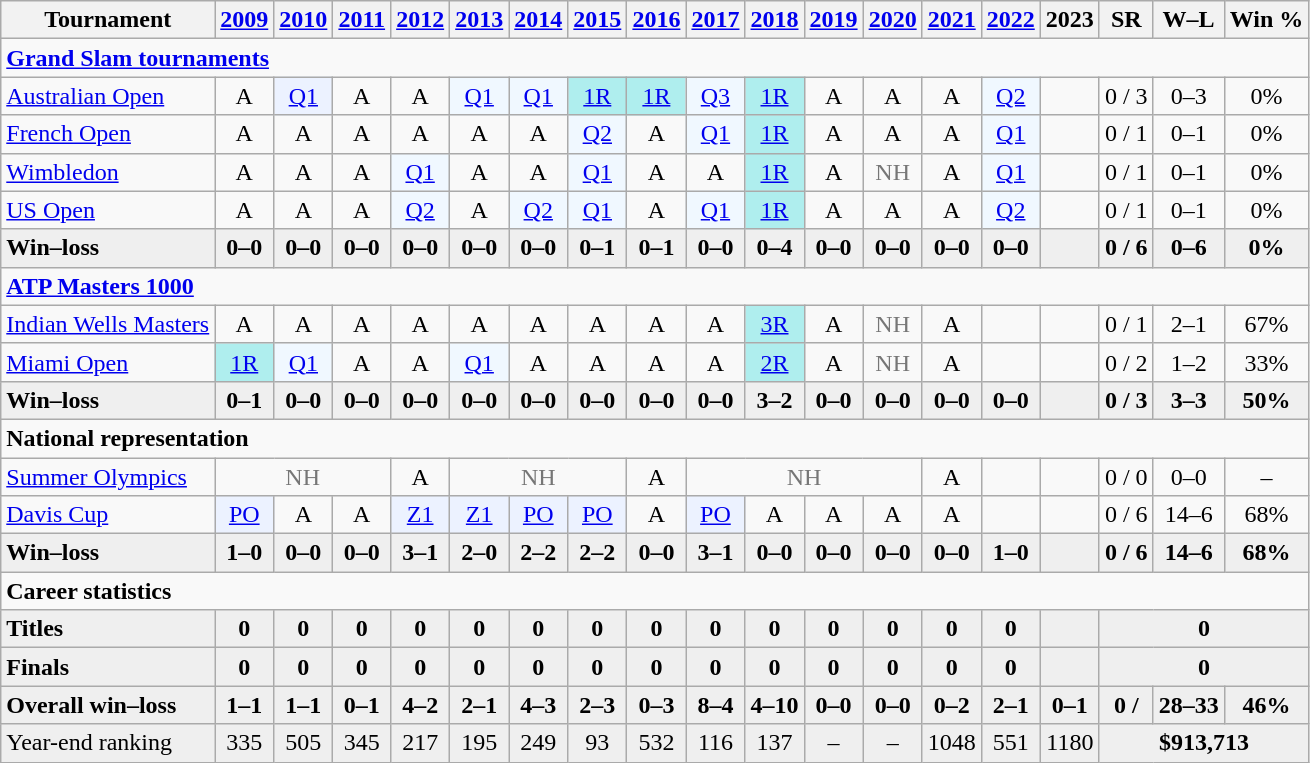<table class=wikitable style=text-align:center>
<tr>
<th>Tournament</th>
<th><a href='#'>2009</a></th>
<th><a href='#'>2010</a></th>
<th><a href='#'>2011</a></th>
<th><a href='#'>2012</a></th>
<th><a href='#'>2013</a></th>
<th><a href='#'>2014</a></th>
<th><a href='#'>2015</a></th>
<th><a href='#'>2016</a></th>
<th><a href='#'>2017</a></th>
<th><a href='#'>2018</a></th>
<th><a href='#'>2019</a></th>
<th><a href='#'>2020</a></th>
<th><a href='#'>2021</a></th>
<th><a href='#'>2022</a></th>
<th>2023</th>
<th>SR</th>
<th>W–L</th>
<th>Win %</th>
</tr>
<tr>
<td colspan="19" align="left"><strong><a href='#'>Grand Slam tournaments</a></strong></td>
</tr>
<tr>
<td align=left><a href='#'>Australian Open</a></td>
<td>A</td>
<td bgcolor=ecf2ff><a href='#'>Q1</a></td>
<td>A</td>
<td>A</td>
<td bgcolor=f0f8ff><a href='#'>Q1</a></td>
<td bgcolor=f0f8ff><a href='#'>Q1</a></td>
<td bgcolor=afeeee><a href='#'>1R</a></td>
<td bgcolor=afeeee><a href='#'>1R</a></td>
<td bgcolor=f0f8ff><a href='#'>Q3</a></td>
<td bgcolor=afeeee><a href='#'>1R</a></td>
<td>A</td>
<td>A</td>
<td>A</td>
<td bgcolor=f0f8ff><a href='#'>Q2</a></td>
<td></td>
<td>0 / 3</td>
<td>0–3</td>
<td>0%</td>
</tr>
<tr>
<td align=left><a href='#'>French Open</a></td>
<td>A</td>
<td>A</td>
<td>A</td>
<td>A</td>
<td>A</td>
<td>A</td>
<td bgcolor=f0f8ff><a href='#'>Q2</a></td>
<td>A</td>
<td bgcolor=f0f8ff><a href='#'>Q1</a></td>
<td bgcolor=afeeee><a href='#'>1R</a></td>
<td>A</td>
<td>A</td>
<td>A</td>
<td bgcolor=f0f8ff><a href='#'>Q1</a></td>
<td></td>
<td>0 / 1</td>
<td>0–1</td>
<td>0%</td>
</tr>
<tr>
<td align=left><a href='#'>Wimbledon</a></td>
<td>A</td>
<td>A</td>
<td>A</td>
<td bgcolor=f0f8ff><a href='#'>Q1</a></td>
<td>A</td>
<td>A</td>
<td bgcolor=f0f8ff><a href='#'>Q1</a></td>
<td>A</td>
<td>A</td>
<td bgcolor=afeeee><a href='#'>1R</a></td>
<td>A</td>
<td style=color:#767676>NH</td>
<td>A</td>
<td bgcolor=f0f8ff><a href='#'>Q1</a></td>
<td></td>
<td>0 / 1</td>
<td>0–1</td>
<td>0%</td>
</tr>
<tr>
<td align=left><a href='#'>US Open</a></td>
<td>A</td>
<td>A</td>
<td>A</td>
<td bgcolor=f0f8ff><a href='#'>Q2</a></td>
<td>A</td>
<td bgcolor=f0f8ff><a href='#'>Q2</a></td>
<td bgcolor=f0f8ff><a href='#'>Q1</a></td>
<td>A</td>
<td bgcolor=f0f8ff><a href='#'>Q1</a></td>
<td bgcolor=afeeee><a href='#'>1R</a></td>
<td>A</td>
<td>A</td>
<td>A</td>
<td bgcolor=f0f8ff><a href='#'>Q2</a></td>
<td></td>
<td>0 / 1</td>
<td>0–1</td>
<td>0%</td>
</tr>
<tr style=background:#efefef;font-weight:bold>
<td style="text-align:left">Win–loss</td>
<td>0–0</td>
<td>0–0</td>
<td>0–0</td>
<td>0–0</td>
<td>0–0</td>
<td>0–0</td>
<td>0–1</td>
<td>0–1</td>
<td>0–0</td>
<td>0–4</td>
<td>0–0</td>
<td>0–0</td>
<td>0–0</td>
<td>0–0</td>
<td></td>
<td>0 / 6</td>
<td>0–6</td>
<td>0%</td>
</tr>
<tr>
<td colspan="19" align="left"><strong><a href='#'>ATP Masters 1000</a></strong></td>
</tr>
<tr>
<td align=left><a href='#'>Indian Wells Masters</a></td>
<td>A</td>
<td>A</td>
<td>A</td>
<td>A</td>
<td>A</td>
<td>A</td>
<td>A</td>
<td>A</td>
<td>A</td>
<td bgcolor=afeeee><a href='#'>3R</a></td>
<td>A</td>
<td colspan=1 style=color:#767676>NH</td>
<td>A</td>
<td></td>
<td></td>
<td>0 / 1</td>
<td>2–1</td>
<td>67%</td>
</tr>
<tr>
<td align=left><a href='#'>Miami Open</a></td>
<td bgcolor=afeeee><a href='#'>1R</a></td>
<td bgcolor=f0f8ff><a href='#'>Q1</a></td>
<td>A</td>
<td>A</td>
<td bgcolor=f0f8ff><a href='#'>Q1</a></td>
<td>A</td>
<td>A</td>
<td>A</td>
<td>A</td>
<td bgcolor=afeeee><a href='#'>2R</a></td>
<td>A</td>
<td style=color:#767676>NH</td>
<td>A</td>
<td></td>
<td></td>
<td>0 / 2</td>
<td>1–2</td>
<td>33%</td>
</tr>
<tr style="font-weight:bold;background:#efefef">
<td style="text-align:left">Win–loss</td>
<td>0–1</td>
<td>0–0</td>
<td>0–0</td>
<td>0–0</td>
<td>0–0</td>
<td>0–0</td>
<td>0–0</td>
<td>0–0</td>
<td>0–0</td>
<td>3–2</td>
<td>0–0</td>
<td>0–0</td>
<td>0–0</td>
<td>0–0</td>
<td></td>
<td>0 / 3</td>
<td>3–3</td>
<td>50%</td>
</tr>
<tr>
<td colspan="19" align="left"><strong>National representation</strong></td>
</tr>
<tr>
<td align="left"><a href='#'>Summer Olympics</a></td>
<td colspan="3" style="color:#767676">NH</td>
<td>A</td>
<td colspan="3" style="color:#767676">NH</td>
<td>A</td>
<td colspan="4" style="color:#767676">NH</td>
<td>A</td>
<td></td>
<td></td>
<td>0 / 0</td>
<td>0–0</td>
<td>–</td>
</tr>
<tr>
<td align="left"><a href='#'>Davis Cup</a></td>
<td bgcolor="ecf2ff"><a href='#'>PO</a></td>
<td>A</td>
<td>A</td>
<td bgcolor="ecf2ff"><a href='#'>Z1</a></td>
<td bgcolor="ecf2ff"><a href='#'>Z1</a></td>
<td bgcolor="ecf2ff"><a href='#'>PO</a></td>
<td bgcolor="ecf2ff"><a href='#'>PO</a></td>
<td>A</td>
<td bgcolor="ecf2ff"><a href='#'>PO</a></td>
<td>A</td>
<td>A</td>
<td>A</td>
<td>A</td>
<td></td>
<td></td>
<td>0 / 6</td>
<td>14–6</td>
<td>68%</td>
</tr>
<tr style=background:#efefef;font-weight:bold>
<td style="text-align:left">Win–loss</td>
<td>1–0</td>
<td>0–0</td>
<td>0–0</td>
<td>3–1</td>
<td>2–0</td>
<td>2–2</td>
<td>2–2</td>
<td>0–0</td>
<td>3–1</td>
<td>0–0</td>
<td>0–0</td>
<td>0–0</td>
<td>0–0</td>
<td>1–0</td>
<td></td>
<td>0 / 6</td>
<td>14–6</td>
<td>68%</td>
</tr>
<tr>
<td colspan="19" align="left"><strong>Career statistics</strong></td>
</tr>
<tr style=background:#efefef;font-weight:bold>
<td style="text-align:left">Titles</td>
<td>0</td>
<td>0</td>
<td>0</td>
<td>0</td>
<td>0</td>
<td>0</td>
<td>0</td>
<td>0</td>
<td>0</td>
<td>0</td>
<td>0</td>
<td>0</td>
<td>0</td>
<td>0</td>
<td></td>
<td colspan="3">0</td>
</tr>
<tr style=background:#efefef;font-weight:bold>
<td style="text-align:left">Finals</td>
<td>0</td>
<td>0</td>
<td>0</td>
<td>0</td>
<td>0</td>
<td>0</td>
<td>0</td>
<td>0</td>
<td>0</td>
<td>0</td>
<td>0</td>
<td>0</td>
<td>0</td>
<td>0</td>
<td></td>
<td colspan="3">0</td>
</tr>
<tr style=background:#efefef;font-weight:bold>
<td style="text-align:left">Overall win–loss</td>
<td>1–1</td>
<td>1–1</td>
<td>0–1</td>
<td>4–2</td>
<td>2–1</td>
<td>4–3</td>
<td>2–3</td>
<td>0–3</td>
<td>8–4</td>
<td>4–10</td>
<td>0–0</td>
<td>0–0</td>
<td>0–2</td>
<td>2–1</td>
<td>0–1</td>
<td>0 /</td>
<td>28–33</td>
<td>46%</td>
</tr>
<tr bgcolor="efefef">
<td align="left">Year-end ranking</td>
<td>335</td>
<td>505</td>
<td>345</td>
<td>217</td>
<td>195</td>
<td>249</td>
<td>93</td>
<td>532</td>
<td>116</td>
<td>137</td>
<td>–</td>
<td>–</td>
<td>1048</td>
<td>551</td>
<td>1180</td>
<td colspan="3"><strong>$913,713</strong></td>
</tr>
</table>
